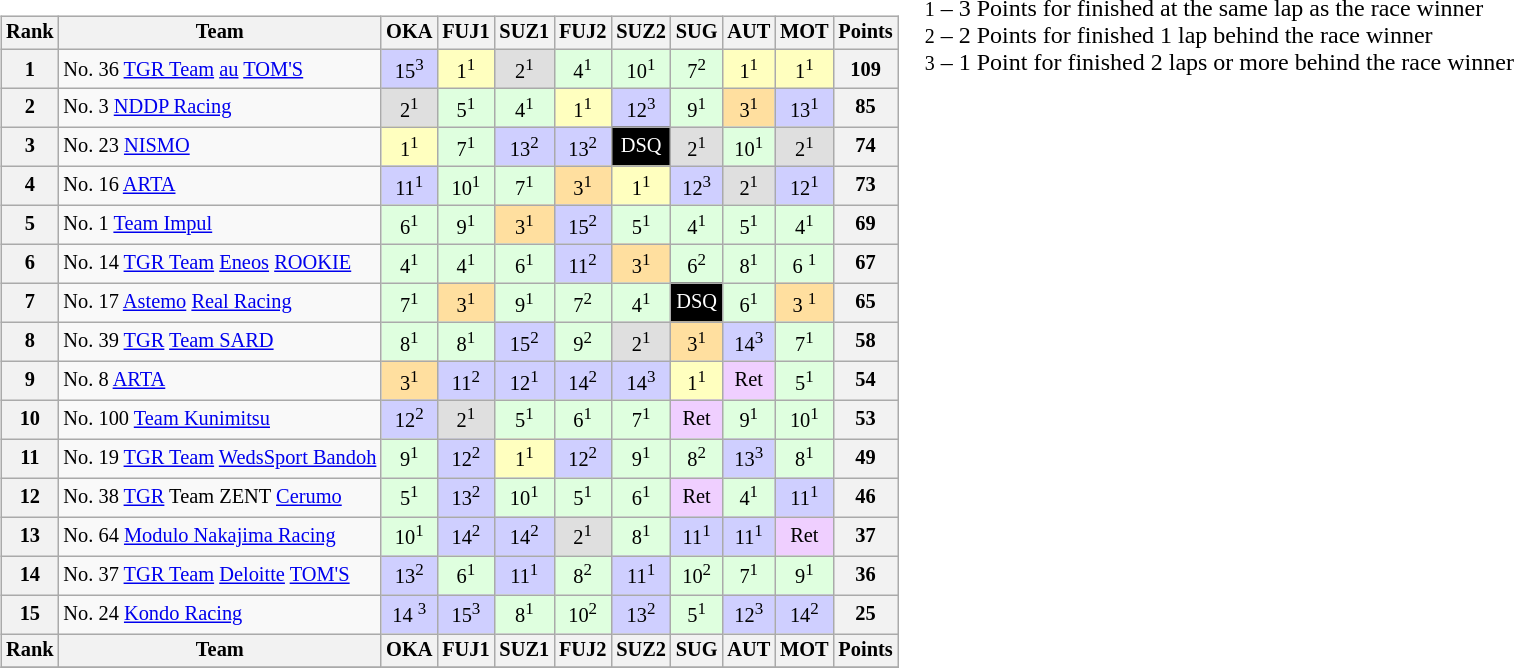<table>
<tr>
<td style="vertical-align:top; text-align:center"><br><table class="wikitable" style="font-size:85%; text-align:center">
<tr>
<th>Rank</th>
<th>Team</th>
<th>OKA<br></th>
<th>FUJ1<br></th>
<th>SUZ1<br></th>
<th>FUJ2<br></th>
<th>SUZ2<br></th>
<th>SUG<br></th>
<th>AUT<br></th>
<th>MOT<br></th>
<th>Points</th>
</tr>
<tr>
<th>1</th>
<td align="left">No. 36 <a href='#'>TGR Team</a> <a href='#'>au</a> <a href='#'>TOM'S</a></td>
<td style="background:#cfcfff;">15<sup>3</sup></td>
<td style="background:#ffffbf;">1<sup>1</sup></td>
<td style="background:#dfdfdf;">2<sup>1</sup></td>
<td style="background:#dfffdf;">4<sup>1</sup></td>
<td style="background:#dfffdf;">10<sup>1</sup></td>
<td style="background:#dfffdf;">7<sup>2</sup></td>
<td style="background:#ffffbf;">1<sup>1</sup></td>
<td style="background:#ffffbf;">1<sup>1</sup></td>
<th>109</th>
</tr>
<tr>
<th>2</th>
<td align="left">No. 3 <a href='#'>NDDP Racing</a></td>
<td style="background:#dfdfdf;">2<sup>1</sup></td>
<td style="background:#dfffdf;">5<sup>1</sup></td>
<td style="background:#dfffdf;">4<sup>1</sup></td>
<td style="background:#ffffbf;">1<sup>1</sup></td>
<td style="background:#cfcfff;">12<sup>3</sup></td>
<td style="background:#dfffdf;">9<sup>1</sup></td>
<td style="background:#ffdf9f;">3<sup>1</sup></td>
<td style="background:#cfcfff;">13<sup>1</sup></td>
<th>85</th>
</tr>
<tr>
<th>3</th>
<td align="left">No. 23 <a href='#'>NISMO</a></td>
<td style="background:#ffffbf;">1<sup>1</sup></td>
<td style="background:#dfffdf;">7<sup>1</sup></td>
<td style="background:#cfcfff;">13<sup>2</sup></td>
<td style="background:#cfcfff;">13<sup>2</sup></td>
<td style="background-color:#000000;color:white">DSQ</td>
<td style="background:#dfdfdf;">2<sup>1</sup></td>
<td style="background:#dfffdf;">10<sup>1</sup></td>
<td style="background:#dfdfdf;">2<sup>1</sup></td>
<th>74</th>
</tr>
<tr>
<th>4</th>
<td align="left">No. 16 <a href='#'>ARTA</a></td>
<td style="background:#cfcfff;">11<sup>1</sup></td>
<td style="background:#dfffdf;">10<sup>1</sup></td>
<td style="background:#dfffdf;">7<sup>1</sup></td>
<td style="background:#ffdf9f;">3<sup>1</sup></td>
<td style="background:#ffffbf;">1<sup>1</sup></td>
<td style="background:#cfcfff;">12<sup>3</sup></td>
<td style="background:#dfdfdf;">2<sup>1</sup></td>
<td style="background:#cfcfff;">12<sup>1</sup></td>
<th>73</th>
</tr>
<tr>
<th>5</th>
<td align="left">No. 1 <a href='#'>Team Impul</a></td>
<td style="background:#dfffdf;">6<sup>1</sup></td>
<td style="background:#dfffdf;">9<sup>1</sup></td>
<td style="background:#ffdf9f;">3<sup>1</sup></td>
<td style="background:#cfcfff;">15<sup>2</sup></td>
<td style="background:#dfffdf;">5<sup>1</sup></td>
<td style="background:#dfffdf;">4<sup>1</sup></td>
<td style="background:#dfffdf;">5<sup>1</sup></td>
<td style="background:#dfffdf;">4<sup>1</sup></td>
<th>69</th>
</tr>
<tr>
<th>6</th>
<td align="left">No. 14 <a href='#'>TGR Team</a> <a href='#'>Eneos</a> <a href='#'>ROOKIE</a></td>
<td style="background:#dfffdf;">4<sup>1</sup></td>
<td style="background:#dfffdf;">4<sup>1</sup></td>
<td style="background:#dfffdf;">6<sup>1</sup></td>
<td style="background:#cfcfff;">11<sup>2</sup></td>
<td style="background:#ffdf9f;">3<sup>1</sup></td>
<td style="background:#dfffdf;">6<sup>2</sup></td>
<td style="background:#dfffdf;">8<sup>1</sup></td>
<td style="background:#dfffdf;">6 <sup>1</sup></td>
<th>67</th>
</tr>
<tr>
<th>7</th>
<td align="left">No. 17 <a href='#'>Astemo</a> <a href='#'>Real Racing</a></td>
<td style="background:#dfffdf;">7<sup>1</sup></td>
<td style="background:#ffdf9f;">3<sup>1</sup></td>
<td style="background:#dfffdf;">9<sup>1</sup></td>
<td style="background:#dfffdf;">7<sup>2</sup></td>
<td style="background:#dfffdf;">4<sup>1</sup></td>
<td style="background-color:#000000;color:white">DSQ</td>
<td style="background:#dfffdf;">6<sup>1</sup></td>
<td style="background:#ffdf9f;">3 <sup>1</sup></td>
<th>65</th>
</tr>
<tr>
<th>8</th>
<td align="left">No. 39 <a href='#'>TGR</a> <a href='#'>Team SARD</a></td>
<td style="background:#dfffdf;">8<sup>1</sup></td>
<td style="background:#dfffdf;">8<sup>1</sup></td>
<td style="background:#cfcfff;">15<sup>2</sup></td>
<td style="background:#dfffdf;">9<sup>2</sup></td>
<td style="background:#dfdfdf;">2<sup>1</sup></td>
<td style="background:#ffdf9f;">3<sup>1</sup></td>
<td style="background:#cfcfff;">14<sup>3</sup></td>
<td style="background:#dfffdf;">7<sup>1</sup></td>
<th>58</th>
</tr>
<tr>
<th>9</th>
<td align="left">No. 8 <a href='#'>ARTA</a></td>
<td style="background:#ffdf9f;">3<sup>1</sup></td>
<td style="background:#cfcfff;">11<sup>2</sup></td>
<td style="background:#cfcfff;">12<sup>1</sup></td>
<td style="background:#cfcfff;">14<sup>2</sup></td>
<td style="background:#cfcfff;">14<sup>3</sup></td>
<td style="background:#ffffbf;">1<sup>1</sup></td>
<td style="background:#efcfff;">Ret</td>
<td style="background:#dfffdf;">5<sup>1</sup></td>
<th>54</th>
</tr>
<tr>
<th>10</th>
<td align="left">No. 100 <a href='#'>Team Kunimitsu</a></td>
<td style="background:#cfcfff;">12<sup>2</sup></td>
<td style="background:#dfdfdf;">2<sup>1</sup></td>
<td style="background:#dfffdf;">5<sup>1</sup></td>
<td style="background:#dfffdf;">6<sup>1</sup></td>
<td style="background:#dfffdf;">7<sup>1</sup></td>
<td style="background:#efcfff;">Ret</td>
<td style="background:#dfffdf;">9<sup>1</sup></td>
<td style="background:#dfffdf;">10<sup>1</sup></td>
<th>53</th>
</tr>
<tr>
<th>11</th>
<td align="left">No. 19 <a href='#'>TGR Team</a> <a href='#'>WedsSport Bandoh</a></td>
<td style="background:#dfffdf;">9<sup>1</sup></td>
<td style="background:#cfcfff;">12<sup>2</sup></td>
<td style="background:#ffffbf;">1<sup>1</sup></td>
<td style="background:#cfcfff;">12<sup>2</sup></td>
<td style="background:#dfffdf;">9<sup>1</sup></td>
<td style="background:#dfffdf;">8<sup>2</sup></td>
<td style="background:#cfcfff;">13<sup>3</sup></td>
<td style="background:#dfffdf;">8<sup>1</sup></td>
<th>49</th>
</tr>
<tr>
<th>12</th>
<td align="left">No. 38 <a href='#'>TGR</a> Team ZENT <a href='#'>Cerumo</a></td>
<td style="background:#dfffdf;">5<sup>1</sup></td>
<td style="background:#cfcfff;">13<sup>2</sup></td>
<td style="background:#dfffdf;">10<sup>1</sup></td>
<td style="background:#dfffdf;">5<sup>1</sup></td>
<td style="background:#dfffdf;">6<sup>1</sup></td>
<td style="background:#efcfff;">Ret</td>
<td style="background:#dfffdf;">4<sup>1</sup></td>
<td style="background:#cfcfff;">11<sup>1</sup></td>
<th>46</th>
</tr>
<tr>
<th>13</th>
<td align="left">No. 64 <a href='#'>Modulo Nakajima Racing</a></td>
<td style="background:#dfffdf;">10<sup>1</sup></td>
<td style="background:#cfcfff;">14<sup>2</sup></td>
<td style="background:#cfcfff;">14<sup>2</sup></td>
<td style="background:#dfdfdf;">2<sup>1</sup></td>
<td style="background:#dfffdf;">8<sup>1</sup></td>
<td style="background:#cfcfff;">11<sup>1</sup></td>
<td style="background:#cfcfff;">11<sup>1</sup></td>
<td style="background:#efcfff;">Ret</td>
<th>37</th>
</tr>
<tr>
<th>14</th>
<td align="left">No. 37 <a href='#'>TGR Team</a> <a href='#'>Deloitte</a> <a href='#'>TOM'S</a></td>
<td style="background:#cfcfff;">13<sup>2</sup></td>
<td style="background:#dfffdf;">6<sup>1</sup></td>
<td style="background:#cfcfff;">11<sup>1</sup></td>
<td style="background:#dfffdf;">8<sup>2</sup></td>
<td style="background:#cfcfff;">11<sup>1</sup></td>
<td style="background:#dfffdf;">10<sup>2</sup></td>
<td style="background:#dfffdf;">7<sup>1</sup></td>
<td style="background:#dfffdf;">9<sup>1</sup></td>
<th>36</th>
</tr>
<tr>
<th>15</th>
<td align="left">No. 24 <a href='#'>Kondo Racing</a></td>
<td style="background:#cfcfff;">14 <sup>3</sup></td>
<td style="background:#cfcfff;">15<sup>3</sup></td>
<td style="background:#dfffdf;">8<sup>1</sup></td>
<td style="background:#dfffdf;">10<sup>2</sup></td>
<td style="background:#cfcfff;">13<sup>2</sup></td>
<td style="background:#dfffdf;">5<sup>1</sup></td>
<td style="background:#cfcfff;">12<sup>3</sup></td>
<td style="background:#cfcfff;">14<sup>2</sup></td>
<th>25</th>
</tr>
<tr>
<th>Rank</th>
<th>Team</th>
<th>OKA<br></th>
<th>FUJ1<br></th>
<th>SUZ1<br></th>
<th>FUJ2<br></th>
<th>SUZ2<br></th>
<th>SUG<br></th>
<th>AUT<br></th>
<th>MOT<br></th>
<th>Points</th>
</tr>
<tr>
</tr>
</table>
</td>
<td style="vertical-align:top"><br><span><small>1</small> – 3 Points for finished at the same lap as the race winner</span><br>
<span><small>2</small> – 2 Points for finished 1 lap behind the race winner </span><br>
<span><small>3</small> – 1 Point for finished 2 laps or more behind the race winner</span></td>
</tr>
</table>
